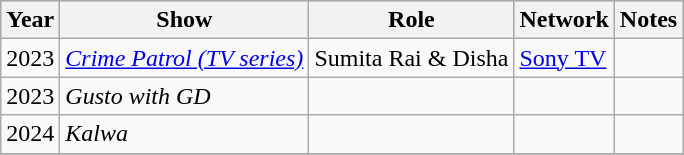<table class="wikitable sortable">
<tr style="background:#ccc;">
<th>Year</th>
<th>Show</th>
<th>Role</th>
<th>Network</th>
<th>Notes</th>
</tr>
<tr>
<td>2023</td>
<td><em><a href='#'>Crime Patrol (TV series)</a></em></td>
<td>Sumita Rai & Disha</td>
<td><a href='#'>Sony TV</a></td>
<td></td>
</tr>
<tr>
<td>2023</td>
<td><em>Gusto with GD</em></td>
<td></td>
<td></td>
<td></td>
</tr>
<tr>
<td>2024</td>
<td><em>Kalwa</em></td>
<td></td>
<td></td>
<td></td>
</tr>
<tr>
</tr>
</table>
